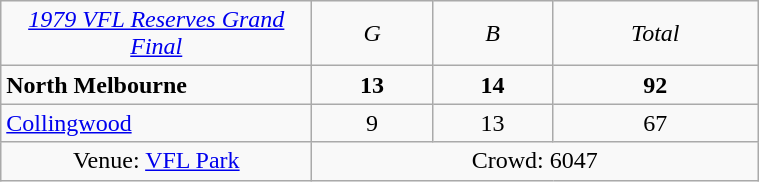<table class="wikitable" style="text-align:center; width:40%">
<tr>
<td width=200><em><a href='#'>1979 VFL Reserves Grand Final</a></em></td>
<td><em>G</em></td>
<td><em>B</em></td>
<td><em>Total</em></td>
</tr>
<tr>
<td style="text-align:left"><strong>North Melbourne</strong></td>
<td><strong>13</strong></td>
<td><strong>14</strong></td>
<td><strong>92</strong></td>
</tr>
<tr>
<td style="text-align:left"><a href='#'>Collingwood</a></td>
<td>9</td>
<td>13</td>
<td>67</td>
</tr>
<tr>
<td>Venue: <a href='#'>VFL Park</a></td>
<td colspan=3>Crowd: 6047</td>
</tr>
</table>
